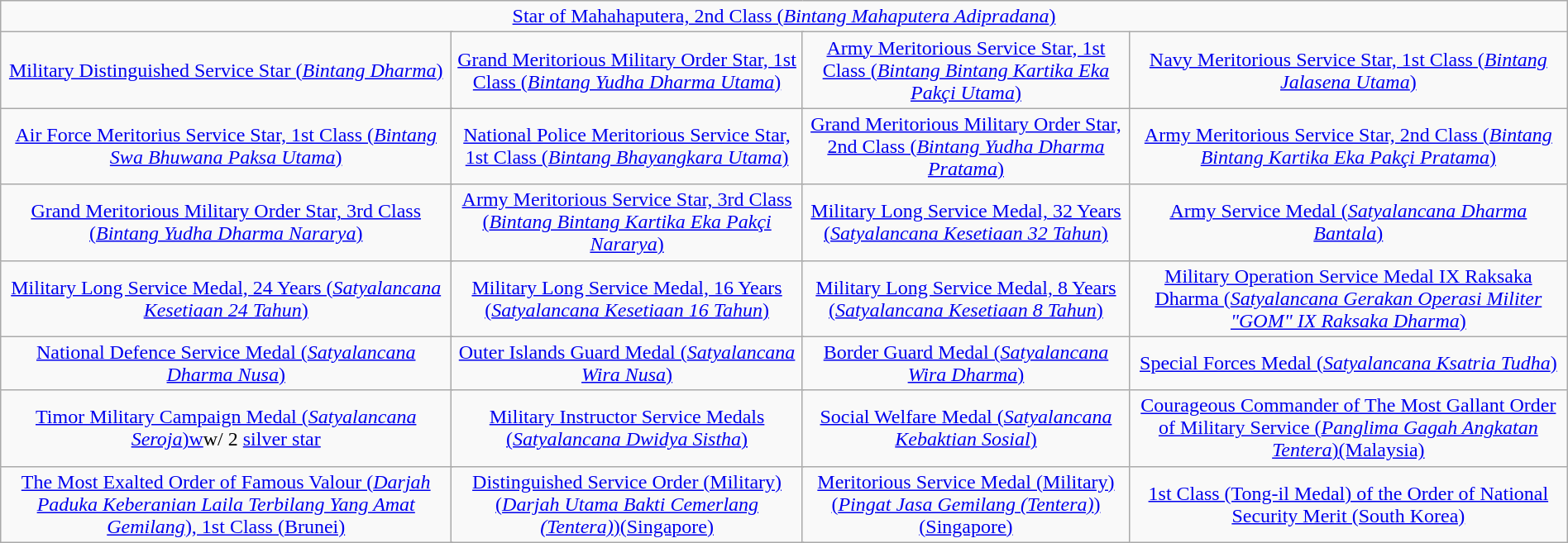<table class="wikitable" style="margin:1em auto; text-align:center;">
<tr>
<td colspan="12"><a href='#'>Star of Mahahaputera, 2nd Class (<em>Bintang Mahaputera Adipradana</em>)</a></td>
</tr>
<tr>
<td colspan="3"><a href='#'>Military Distinguished Service Star (<em>Bintang Dharma</em>)</a></td>
<td colspan="3"><a href='#'>Grand Meritorious Military Order Star, 1st Class (<em>Bintang Yudha Dharma Utama</em>)</a></td>
<td colspan="3"><a href='#'>Army Meritorious Service Star, 1st Class (<em>Bintang Bintang Kartika Eka Pakçi Utama</em>)</a></td>
<td colspan="3"><a href='#'>Navy Meritorious Service Star, 1st Class (<em>Bintang Jalasena Utama</em>)</a></td>
</tr>
<tr>
<td colspan="3"><a href='#'>Air Force Meritorius Service Star, 1st Class (<em>Bintang Swa Bhuwana Paksa Utama</em>)</a></td>
<td colspan="3"><a href='#'>National Police Meritorious Service Star, 1st Class (<em>Bintang Bhayangkara Utama</em>)</a></td>
<td colspan="3"><a href='#'>Grand Meritorious Military Order Star, 2nd Class (<em>Bintang Yudha Dharma Pratama</em>)</a></td>
<td colspan="3"><a href='#'>Army Meritorious Service Star, 2nd Class (<em>Bintang Bintang Kartika Eka Pakçi Pratama</em>)</a></td>
</tr>
<tr>
<td colspan="3"><a href='#'>Grand Meritorious Military Order Star, 3rd Class (<em>Bintang Yudha Dharma Nararya</em>)</a></td>
<td colspan="3"><a href='#'>Army Meritorious Service Star, 3rd Class (<em>Bintang Bintang Kartika Eka Pakçi Nararya</em>)</a></td>
<td colspan="3"><a href='#'>Military Long Service Medal, 32 Years (<em>Satyalancana Kesetiaan 32 Tahun</em>)</a></td>
<td colspan="3"><a href='#'>Army Service Medal (<em>Satyalancana Dharma Bantala</em>)</a></td>
</tr>
<tr>
<td colspan="3"><a href='#'>Military Long Service Medal, 24 Years (<em>Satyalancana Kesetiaan 24 Tahun</em>)</a></td>
<td colspan="3"><a href='#'>Military Long Service Medal, 16 Years (<em>Satyalancana Kesetiaan 16 Tahun</em>)</a></td>
<td colspan="3"><a href='#'>Military Long Service Medal, 8 Years (<em>Satyalancana Kesetiaan 8 Tahun</em>)</a></td>
<td colspan="3"><a href='#'>Military Operation Service Medal IX Raksaka Dharma (<em>Satyalancana Gerakan Operasi Militer "GOM" IX Raksaka Dharma</em>)</a></td>
</tr>
<tr>
<td colspan="3"><a href='#'>National Defence Service Medal (<em>Satyalancana Dharma Nusa</em>)</a></td>
<td colspan="3"><a href='#'>Outer Islands Guard Medal (<em>Satyalancana Wira Nusa</em>)</a></td>
<td colspan="3"><a href='#'>Border Guard Medal (<em>Satyalancana Wira Dharma</em>)</a></td>
<td colspan="3"><a href='#'>Special Forces Medal (<em>Satyalancana Ksatria Tudha</em>)</a></td>
</tr>
<tr>
<td colspan="3"><a href='#'>Timor Military Campaign Medal (<em>Satyalancana Seroja</em>)w</a>w/ 2 <a href='#'>silver star</a></td>
<td colspan="3"><a href='#'>Military Instructor Service Medals (<em>Satyalancana Dwidya Sistha</em>)</a></td>
<td colspan="3"><a href='#'>Social Welfare Medal (<em>Satyalancana Kebaktian Sosial</em>)</a></td>
<td colspan="3"><a href='#'>Courageous Commander of The Most Gallant Order of Military Service (<em>Panglima Gagah Angkatan Tentera</em>)(Malaysia)</a></td>
</tr>
<tr>
<td colspan="3"><a href='#'>The Most Exalted Order of Famous Valour (<em>Darjah Paduka Keberanian Laila Terbilang Yang Amat Gemilang</em>), 1st Class (Brunei)</a></td>
<td colspan="3"><a href='#'>Distinguished Service Order (Military) (<em>Darjah Utama Bakti Cemerlang (Tentera)</em>)(Singapore)</a></td>
<td colspan="3"><a href='#'>Meritorious Service Medal (Military) (<em>Pingat Jasa Gemilang (Tentera)</em>)(Singapore)</a></td>
<td colspan="3"><a href='#'>1st Class (Tong-il Medal) of the Order of National Security Merit (South Korea)</a></td>
</tr>
</table>
